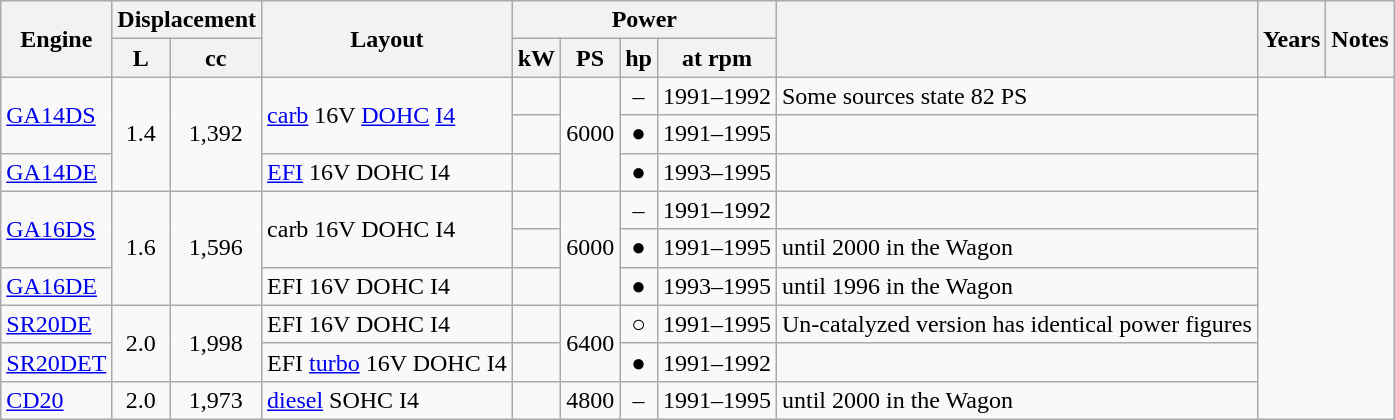<table class="wikitable">
<tr>
<th rowspan = 2>Engine</th>
<th colspan = 2>Displacement</th>
<th rowspan = 2>Layout</th>
<th colspan = 4>Power</th>
<th rowspan = 2></th>
<th rowspan = 2>Years</th>
<th rowspan = 2>Notes</th>
</tr>
<tr>
<th>L</th>
<th>cc</th>
<th>kW</th>
<th>PS</th>
<th>hp</th>
<th>at rpm</th>
</tr>
<tr>
<td rowspan = 2><a href='#'>GA14DS</a></td>
<td rowspan = 3 align=center>1.4</td>
<td rowspan = 3 align=center>1,392</td>
<td rowspan = 2><a href='#'>carb</a> 16V <a href='#'>DOHC</a> <a href='#'>I4</a></td>
<td></td>
<td rowspan= 3>6000</td>
<td align=center>–</td>
<td>1991–1992</td>
<td>Some sources state 82 PS</td>
</tr>
<tr>
<td></td>
<td align=center>●</td>
<td>1991–1995</td>
<td></td>
</tr>
<tr>
<td><a href='#'>GA14DE</a></td>
<td><a href='#'>EFI</a> 16V DOHC I4</td>
<td></td>
<td align=center>●</td>
<td>1993–1995</td>
<td></td>
</tr>
<tr>
<td rowspan = 2><a href='#'>GA16DS</a></td>
<td rowspan = 3 align=center>1.6</td>
<td rowspan = 3 align=center>1,596</td>
<td rowspan = 2>carb 16V DOHC I4</td>
<td></td>
<td rowspan = 3>6000</td>
<td align=center>–</td>
<td>1991–1992</td>
<td></td>
</tr>
<tr>
<td></td>
<td align=center>●</td>
<td>1991–1995</td>
<td>until 2000 in the Wagon</td>
</tr>
<tr>
<td><a href='#'>GA16DE</a></td>
<td>EFI 16V DOHC I4</td>
<td></td>
<td align=center>●</td>
<td>1993–1995</td>
<td>until 1996 in the Wagon</td>
</tr>
<tr>
<td rowspan = 1><a href='#'>SR20DE</a></td>
<td rowspan = 2 align=center>2.0</td>
<td rowspan = 2 align=center>1,998</td>
<td>EFI 16V DOHC I4</td>
<td></td>
<td rowspan = 2>6400</td>
<td align=center>○</td>
<td>1991–1995</td>
<td>Un-catalyzed version has identical power figures</td>
</tr>
<tr>
<td><a href='#'>SR20DET</a></td>
<td>EFI <a href='#'>turbo</a> 16V DOHC I4</td>
<td></td>
<td align=center>●</td>
<td>1991–1992</td>
<td></td>
</tr>
<tr>
<td><a href='#'>CD20</a></td>
<td rowspan = 1 align=center>2.0</td>
<td rowspan = 1 align=center>1,973</td>
<td rowspan = 1><a href='#'>diesel</a> SOHC I4</td>
<td></td>
<td>4800</td>
<td align=center>–</td>
<td>1991–1995</td>
<td>until 2000 in the Wagon</td>
</tr>
</table>
